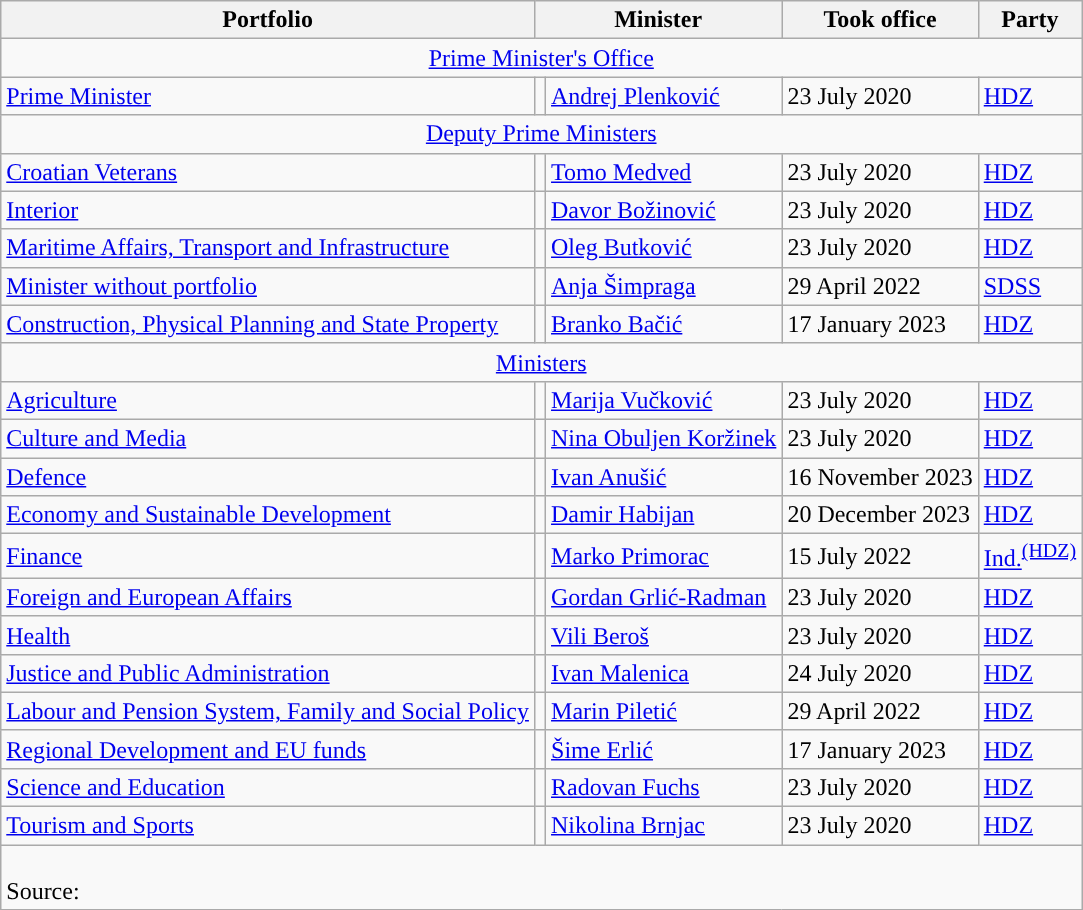<table class="wikitable">
<tr>
<th style="text-align: center;">Portfolio</th>
<th colspan="2" style="text-align: center;">Minister</th>
<th style="text-align: center;">Took office</th>
<th style="text-align: center;">Party</th>
</tr>
<tr>
<td colspan="5" style="text-align: center;"><a href='#'>Prime Minister's Office</a></td>
</tr>
<tr>
<td><a href='#'>Prime Minister</a></td>
<td style="background:"></td>
<td><a href='#'>Andrej Plenković</a></td>
<td>23 July 2020</td>
<td><a href='#'>HDZ</a></td>
</tr>
<tr>
<td colspan="5" style="text-align: center;"><a href='#'>Deputy Prime Ministers</a></td>
</tr>
<tr>
<td><a href='#'>Croatian Veterans</a></td>
<td style="background:"></td>
<td><a href='#'>Tomo Medved</a></td>
<td>23 July 2020</td>
<td><a href='#'>HDZ</a></td>
</tr>
<tr>
<td><a href='#'>Interior</a></td>
<td style="background:"></td>
<td><a href='#'>Davor Božinović</a></td>
<td>23 July 2020</td>
<td><a href='#'>HDZ</a></td>
</tr>
<tr>
<td><a href='#'>Maritime Affairs, Transport and Infrastructure</a></td>
<td style="background:"></td>
<td><a href='#'>Oleg Butković</a></td>
<td>23 July 2020</td>
<td><a href='#'>HDZ</a></td>
</tr>
<tr>
<td><a href='#'>Minister without portfolio</a> <br></td>
<td style="background:"></td>
<td><a href='#'>Anja Šimpraga</a></td>
<td>29 April 2022</td>
<td><a href='#'>SDSS</a></td>
</tr>
<tr>
<td><a href='#'>Construction, Physical Planning and State Property</a></td>
<td style="background:"></td>
<td><a href='#'>Branko Bačić</a></td>
<td>17 January 2023</td>
<td><a href='#'>HDZ</a></td>
</tr>
<tr>
<td colspan="6" style="text-align: center;"><a href='#'>Ministers</a></td>
</tr>
<tr>
<td><a href='#'>Agriculture</a></td>
<td style="background:"></td>
<td><a href='#'>Marija Vučković</a></td>
<td>23 July 2020</td>
<td><a href='#'>HDZ</a></td>
</tr>
<tr>
<td><a href='#'>Culture and Media</a></td>
<td style="background:"></td>
<td><a href='#'>Nina Obuljen Koržinek</a></td>
<td>23 July 2020</td>
<td><a href='#'>HDZ</a></td>
</tr>
<tr>
<td><a href='#'>Defence</a></td>
<td style="background:"></td>
<td><a href='#'>Ivan Anušić</a></td>
<td>16 November 2023</td>
<td><a href='#'>HDZ</a></td>
</tr>
<tr>
<td><a href='#'>Economy and Sustainable Development</a></td>
<td style="background:"></td>
<td><a href='#'>Damir Habijan</a></td>
<td>20 December 2023</td>
<td><a href='#'>HDZ</a></td>
</tr>
<tr>
<td><a href='#'>Finance</a></td>
<td style="background:"></td>
<td><a href='#'>Marko Primorac</a></td>
<td>15 July 2022</td>
<td><a href='#'>Ind.</a><sup><a href='#'>(HDZ)</a> </sup></td>
</tr>
<tr>
<td><a href='#'>Foreign and European Affairs</a></td>
<td style="background:"></td>
<td><a href='#'>Gordan Grlić-Radman</a></td>
<td>23 July 2020</td>
<td><a href='#'>HDZ</a></td>
</tr>
<tr>
<td><a href='#'>Health</a></td>
<td style="background:"></td>
<td><a href='#'>Vili Beroš</a></td>
<td>23 July 2020</td>
<td><a href='#'>HDZ</a></td>
</tr>
<tr>
<td><a href='#'>Justice and Public Administration</a></td>
<td style="background:"></td>
<td><a href='#'>Ivan Malenica</a></td>
<td>24 July 2020</td>
<td><a href='#'>HDZ</a></td>
</tr>
<tr>
<td><a href='#'>Labour and Pension System, Family and Social Policy</a></td>
<td style="background:"></td>
<td><a href='#'>Marin Piletić</a></td>
<td>29 April 2022</td>
<td><a href='#'>HDZ</a></td>
</tr>
<tr>
<td><a href='#'>Regional Development and EU funds</a></td>
<td style="background:"></td>
<td><a href='#'>Šime Erlić</a></td>
<td>17 January 2023</td>
<td><a href='#'>HDZ</a></td>
</tr>
<tr>
<td><a href='#'>Science and Education</a></td>
<td style="background:"></td>
<td><a href='#'>Radovan Fuchs</a></td>
<td>23 July 2020</td>
<td><a href='#'>HDZ</a></td>
</tr>
<tr>
<td><a href='#'>Tourism and Sports</a></td>
<td style="background:"></td>
<td><a href='#'>Nikolina Brnjac</a></td>
<td>23 July 2020</td>
<td><a href='#'>HDZ</a></td>
</tr>
<tr>
<td colspan="11" align="left"><br>Source:</td>
</tr>
</table>
